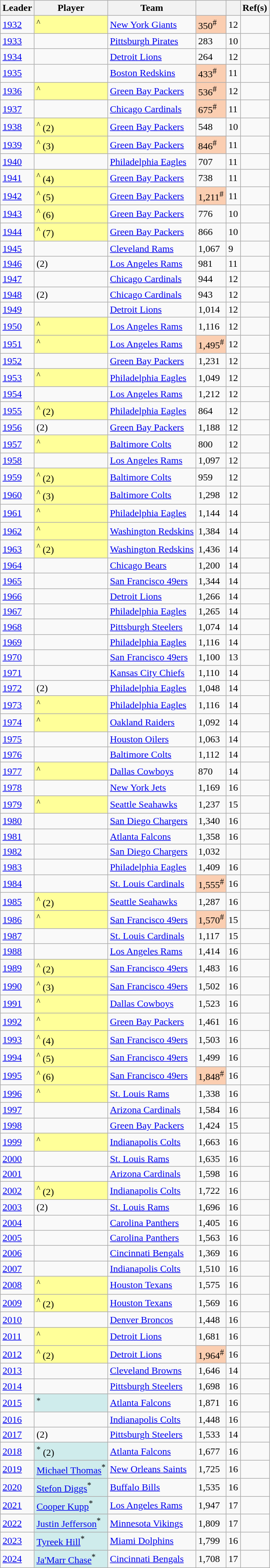<table class="plainrowheaders sortable wikitable">
<tr>
<th scope="col">Leader</th>
<th scope="col">Player</th>
<th scope="col">Team</th>
<th scope="col"></th>
<th scope="col"></th>
<th scope="col" class="unsortable">Ref(s)</th>
</tr>
<tr>
<td><a href='#'>1932</a></td>
<td style="background:#FFFF99;"><sup>^</sup></td>
<td><a href='#'>New York Giants</a></td>
<td style="background:#fbceb1;">350<sup>#</sup></td>
<td>12</td>
<td></td>
</tr>
<tr>
<td><a href='#'>1933</a></td>
<td></td>
<td><a href='#'>Pittsburgh Pirates</a></td>
<td>283</td>
<td>10</td>
<td></td>
</tr>
<tr>
<td><a href='#'>1934</a></td>
<td></td>
<td><a href='#'>Detroit Lions</a></td>
<td>264</td>
<td>12</td>
<td></td>
</tr>
<tr>
<td><a href='#'>1935</a></td>
<td></td>
<td><a href='#'>Boston Redskins</a></td>
<td style="background:#fbceb1;">433<sup>#</sup></td>
<td>11</td>
<td></td>
</tr>
<tr>
<td><a href='#'>1936</a></td>
<td style="background:#FFFF99;"><sup>^</sup></td>
<td><a href='#'>Green Bay Packers</a></td>
<td style="background:#fbceb1;">536<sup>#</sup></td>
<td>12</td>
<td></td>
</tr>
<tr>
<td><a href='#'>1937</a></td>
<td></td>
<td><a href='#'>Chicago Cardinals</a></td>
<td style="background:#fbceb1;">675<sup>#</sup></td>
<td>11</td>
<td></td>
</tr>
<tr>
<td><a href='#'>1938</a></td>
<td style="background:#FFFF99;"><sup>^</sup> (2)</td>
<td><a href='#'>Green Bay Packers</a></td>
<td>548</td>
<td>10</td>
<td></td>
</tr>
<tr>
<td><a href='#'>1939</a></td>
<td style="background:#FFFF99;"><sup>^</sup> (3)</td>
<td><a href='#'>Green Bay Packers</a></td>
<td style="background:#fbceb1;">846<sup>#</sup></td>
<td>11</td>
<td></td>
</tr>
<tr>
<td><a href='#'>1940</a></td>
<td></td>
<td><a href='#'>Philadelphia Eagles</a></td>
<td>707</td>
<td>11</td>
<td></td>
</tr>
<tr>
<td><a href='#'>1941</a></td>
<td style="background:#FFFF99;"><sup>^</sup> (4)</td>
<td><a href='#'>Green Bay Packers</a></td>
<td>738</td>
<td>11</td>
<td></td>
</tr>
<tr>
<td><a href='#'>1942</a></td>
<td style="background:#FFFF99;"><sup>^</sup> (5)</td>
<td><a href='#'>Green Bay Packers</a></td>
<td style="background:#fbceb1;">1,211<sup>#</sup></td>
<td>11</td>
<td></td>
</tr>
<tr>
<td><a href='#'>1943</a></td>
<td style="background:#FFFF99;"><sup>^</sup> (6)</td>
<td><a href='#'>Green Bay Packers</a></td>
<td>776</td>
<td>10</td>
<td></td>
</tr>
<tr>
<td><a href='#'>1944</a></td>
<td style="background:#FFFF99;"><sup>^</sup> (7)</td>
<td><a href='#'>Green Bay Packers</a></td>
<td>866</td>
<td>10</td>
<td></td>
</tr>
<tr>
<td><a href='#'>1945</a></td>
<td></td>
<td><a href='#'>Cleveland Rams</a></td>
<td>1,067</td>
<td>9</td>
<td></td>
</tr>
<tr>
<td><a href='#'>1946</a></td>
<td> (2)</td>
<td><a href='#'>Los Angeles Rams</a></td>
<td>981</td>
<td>11</td>
<td></td>
</tr>
<tr>
<td><a href='#'>1947</a></td>
<td></td>
<td><a href='#'>Chicago Cardinals</a></td>
<td>944</td>
<td>12</td>
<td></td>
</tr>
<tr>
<td><a href='#'>1948</a></td>
<td> (2)</td>
<td><a href='#'>Chicago Cardinals</a></td>
<td>943</td>
<td>12</td>
<td></td>
</tr>
<tr>
<td><a href='#'>1949</a></td>
<td></td>
<td><a href='#'>Detroit Lions</a></td>
<td>1,014</td>
<td>12</td>
<td></td>
</tr>
<tr>
<td><a href='#'>1950</a></td>
<td style="background:#FFFF99;"><sup>^</sup></td>
<td><a href='#'>Los Angeles Rams</a></td>
<td>1,116</td>
<td>12</td>
<td></td>
</tr>
<tr>
<td><a href='#'>1951</a></td>
<td style="background:#FFFF99;"><sup>^</sup></td>
<td><a href='#'>Los Angeles Rams</a></td>
<td style="background:#fbceb1;">1,495<sup>#</sup></td>
<td>12</td>
<td></td>
</tr>
<tr>
<td><a href='#'>1952</a></td>
<td></td>
<td><a href='#'>Green Bay Packers</a></td>
<td>1,231</td>
<td>12</td>
<td></td>
</tr>
<tr>
<td><a href='#'>1953</a></td>
<td style="background:#FFFF99;"><sup>^</sup></td>
<td><a href='#'>Philadelphia Eagles</a></td>
<td>1,049</td>
<td>12</td>
<td></td>
</tr>
<tr>
<td><a href='#'>1954</a></td>
<td></td>
<td><a href='#'>Los Angeles Rams</a></td>
<td>1,212</td>
<td>12</td>
<td></td>
</tr>
<tr>
<td><a href='#'>1955</a></td>
<td style="background:#FFFF99;"><sup>^</sup> (2)</td>
<td><a href='#'>Philadelphia Eagles</a></td>
<td>864</td>
<td>12</td>
<td></td>
</tr>
<tr>
<td><a href='#'>1956</a></td>
<td> (2)</td>
<td><a href='#'>Green Bay Packers</a></td>
<td>1,188</td>
<td>12</td>
<td></td>
</tr>
<tr>
<td><a href='#'>1957</a></td>
<td style="background:#FFFF99;"><sup>^</sup></td>
<td><a href='#'>Baltimore Colts</a></td>
<td>800</td>
<td>12</td>
<td></td>
</tr>
<tr>
<td><a href='#'>1958</a></td>
<td></td>
<td><a href='#'>Los Angeles Rams</a></td>
<td>1,097</td>
<td>12</td>
<td></td>
</tr>
<tr>
<td><a href='#'>1959</a></td>
<td style="background:#FFFF99;"><sup>^</sup> (2)</td>
<td><a href='#'>Baltimore Colts</a></td>
<td>959</td>
<td>12</td>
<td></td>
</tr>
<tr>
<td><a href='#'>1960</a></td>
<td style="background:#FFFF99;"><sup>^</sup> (3)</td>
<td><a href='#'>Baltimore Colts</a></td>
<td>1,298</td>
<td>12</td>
<td></td>
</tr>
<tr>
<td><a href='#'>1961</a></td>
<td style="background:#FFFF99;"><sup>^</sup></td>
<td><a href='#'>Philadelphia Eagles</a></td>
<td>1,144</td>
<td>14</td>
<td></td>
</tr>
<tr>
<td><a href='#'>1962</a></td>
<td style="background:#FFFF99;"><sup>^</sup></td>
<td><a href='#'>Washington Redskins</a></td>
<td>1,384</td>
<td>14</td>
<td></td>
</tr>
<tr>
<td><a href='#'>1963</a></td>
<td style="background:#FFFF99;"><sup>^</sup> (2)</td>
<td><a href='#'>Washington Redskins</a></td>
<td>1,436</td>
<td>14</td>
<td></td>
</tr>
<tr>
<td><a href='#'>1964</a></td>
<td></td>
<td><a href='#'>Chicago Bears</a></td>
<td>1,200</td>
<td>14</td>
<td></td>
</tr>
<tr>
<td><a href='#'>1965</a></td>
<td></td>
<td><a href='#'>San Francisco 49ers</a></td>
<td>1,344</td>
<td>14</td>
<td></td>
</tr>
<tr>
<td><a href='#'>1966</a></td>
<td></td>
<td><a href='#'>Detroit Lions</a></td>
<td>1,266</td>
<td>14</td>
<td></td>
</tr>
<tr>
<td><a href='#'>1967</a></td>
<td></td>
<td><a href='#'>Philadelphia Eagles</a></td>
<td>1,265</td>
<td>14</td>
<td></td>
</tr>
<tr>
<td><a href='#'>1968</a></td>
<td></td>
<td><a href='#'>Pittsburgh Steelers</a></td>
<td>1,074</td>
<td>14</td>
<td></td>
</tr>
<tr>
<td><a href='#'>1969</a></td>
<td></td>
<td><a href='#'>Philadelphia Eagles</a></td>
<td>1,116</td>
<td>14</td>
<td></td>
</tr>
<tr>
<td><a href='#'>1970</a></td>
<td></td>
<td><a href='#'>San Francisco 49ers</a></td>
<td>1,100</td>
<td>13</td>
<td></td>
</tr>
<tr>
<td><a href='#'>1971</a></td>
<td></td>
<td><a href='#'>Kansas City Chiefs</a></td>
<td>1,110</td>
<td>14</td>
<td></td>
</tr>
<tr>
<td><a href='#'>1972</a></td>
<td> (2)</td>
<td><a href='#'>Philadelphia Eagles</a></td>
<td>1,048</td>
<td>14</td>
<td></td>
</tr>
<tr>
<td><a href='#'>1973</a></td>
<td style="background:#FFFF99;"><sup>^</sup></td>
<td><a href='#'>Philadelphia Eagles</a></td>
<td>1,116</td>
<td>14</td>
<td></td>
</tr>
<tr>
<td><a href='#'>1974</a></td>
<td style="background:#FFFF99;"><sup>^</sup></td>
<td><a href='#'>Oakland Raiders</a></td>
<td>1,092</td>
<td>14</td>
<td></td>
</tr>
<tr>
<td><a href='#'>1975</a></td>
<td></td>
<td><a href='#'>Houston Oilers</a></td>
<td>1,063</td>
<td>14</td>
<td></td>
</tr>
<tr>
<td><a href='#'>1976</a></td>
<td></td>
<td><a href='#'>Baltimore Colts</a></td>
<td>1,112</td>
<td>14</td>
<td></td>
</tr>
<tr>
<td><a href='#'>1977</a></td>
<td style="background:#FFFF99;"><sup>^</sup></td>
<td><a href='#'>Dallas Cowboys</a></td>
<td>870</td>
<td>14</td>
<td></td>
</tr>
<tr>
<td><a href='#'>1978</a></td>
<td></td>
<td><a href='#'>New York Jets</a></td>
<td>1,169</td>
<td>16</td>
<td></td>
</tr>
<tr>
<td><a href='#'>1979</a></td>
<td style="background:#FFFF99;"><sup>^</sup></td>
<td><a href='#'>Seattle Seahawks</a></td>
<td>1,237</td>
<td>15</td>
<td></td>
</tr>
<tr>
<td><a href='#'>1980</a></td>
<td></td>
<td><a href='#'>San Diego Chargers</a></td>
<td>1,340</td>
<td>16</td>
<td></td>
</tr>
<tr>
<td><a href='#'>1981</a></td>
<td></td>
<td><a href='#'>Atlanta Falcons</a></td>
<td>1,358</td>
<td>16</td>
<td></td>
</tr>
<tr>
<td><a href='#'>1982</a></td>
<td></td>
<td><a href='#'>San Diego Chargers</a></td>
<td>1,032</td>
<td></td>
<td></td>
</tr>
<tr>
<td><a href='#'>1983</a></td>
<td></td>
<td><a href='#'>Philadelphia Eagles</a></td>
<td>1,409</td>
<td>16</td>
<td></td>
</tr>
<tr>
<td><a href='#'>1984</a></td>
<td></td>
<td><a href='#'>St. Louis Cardinals</a></td>
<td style="background:#fbceb1;">1,555<sup>#</sup></td>
<td>16</td>
<td></td>
</tr>
<tr>
<td><a href='#'>1985</a></td>
<td style="background:#FFFF99;"><sup>^</sup> (2)</td>
<td><a href='#'>Seattle Seahawks</a></td>
<td>1,287</td>
<td>16</td>
<td></td>
</tr>
<tr>
<td><a href='#'>1986</a></td>
<td style="background:#FFFF99;"><sup>^</sup></td>
<td><a href='#'>San Francisco 49ers</a></td>
<td style="background:#fbceb1;">1,570<sup>#</sup></td>
<td>15</td>
<td></td>
</tr>
<tr>
<td><a href='#'>1987</a></td>
<td></td>
<td><a href='#'>St. Louis Cardinals</a></td>
<td>1,117</td>
<td>15</td>
<td></td>
</tr>
<tr>
<td><a href='#'>1988</a></td>
<td></td>
<td><a href='#'>Los Angeles Rams</a></td>
<td>1,414</td>
<td>16</td>
<td></td>
</tr>
<tr>
<td><a href='#'>1989</a></td>
<td style="background:#FFFF99;"><sup>^</sup> (2)</td>
<td><a href='#'>San Francisco 49ers</a></td>
<td>1,483</td>
<td>16</td>
<td></td>
</tr>
<tr>
<td><a href='#'>1990</a></td>
<td style="background:#FFFF99;"><sup>^</sup> (3)</td>
<td><a href='#'>San Francisco 49ers</a></td>
<td>1,502</td>
<td>16</td>
<td></td>
</tr>
<tr>
<td><a href='#'>1991</a></td>
<td style="background:#FFFF99;"><sup>^</sup></td>
<td><a href='#'>Dallas Cowboys</a></td>
<td>1,523</td>
<td>16</td>
<td></td>
</tr>
<tr>
<td><a href='#'>1992</a></td>
<td style="background:#FFFF99;"><sup>^</sup></td>
<td><a href='#'>Green Bay Packers</a></td>
<td>1,461</td>
<td>16</td>
<td></td>
</tr>
<tr>
<td><a href='#'>1993</a></td>
<td style="background:#FFFF99;"><sup>^</sup> (4)</td>
<td><a href='#'>San Francisco 49ers</a></td>
<td>1,503</td>
<td>16</td>
<td></td>
</tr>
<tr>
<td><a href='#'>1994</a></td>
<td style="background:#FFFF99;"><sup>^</sup> (5)</td>
<td><a href='#'>San Francisco 49ers</a></td>
<td>1,499</td>
<td>16</td>
<td></td>
</tr>
<tr>
<td><a href='#'>1995</a></td>
<td style="background:#FFFF99;"><sup>^</sup> (6)</td>
<td><a href='#'>San Francisco 49ers</a></td>
<td style="background:#fbceb1;">1,848<sup>#</sup></td>
<td>16</td>
<td></td>
</tr>
<tr>
<td><a href='#'>1996</a></td>
<td style="background:#FFFF99;"><sup>^</sup></td>
<td><a href='#'>St. Louis Rams</a></td>
<td>1,338</td>
<td>16</td>
<td></td>
</tr>
<tr>
<td><a href='#'>1997</a></td>
<td></td>
<td><a href='#'>Arizona Cardinals</a></td>
<td>1,584</td>
<td>16</td>
<td></td>
</tr>
<tr>
<td><a href='#'>1998</a></td>
<td></td>
<td><a href='#'>Green Bay Packers</a></td>
<td>1,424</td>
<td>15</td>
<td></td>
</tr>
<tr>
<td><a href='#'>1999</a></td>
<td style="background:#FFFF99;"><sup>^</sup></td>
<td><a href='#'>Indianapolis Colts</a></td>
<td>1,663</td>
<td>16</td>
<td></td>
</tr>
<tr>
<td><a href='#'>2000</a></td>
<td></td>
<td><a href='#'>St. Louis Rams</a></td>
<td>1,635</td>
<td>16</td>
<td></td>
</tr>
<tr>
<td><a href='#'>2001</a></td>
<td></td>
<td><a href='#'>Arizona Cardinals</a></td>
<td>1,598</td>
<td>16</td>
<td></td>
</tr>
<tr>
<td><a href='#'>2002</a></td>
<td style="background:#FFFF99;"><sup>^</sup> (2)</td>
<td><a href='#'>Indianapolis Colts</a></td>
<td>1,722</td>
<td>16</td>
<td></td>
</tr>
<tr>
<td><a href='#'>2003</a></td>
<td> (2)</td>
<td><a href='#'>St. Louis Rams</a></td>
<td>1,696</td>
<td>16</td>
<td></td>
</tr>
<tr>
<td><a href='#'>2004</a></td>
<td></td>
<td><a href='#'>Carolina Panthers</a></td>
<td>1,405</td>
<td>16</td>
<td></td>
</tr>
<tr>
<td><a href='#'>2005</a></td>
<td></td>
<td><a href='#'>Carolina Panthers</a></td>
<td>1,563</td>
<td>16</td>
<td></td>
</tr>
<tr>
<td><a href='#'>2006</a></td>
<td></td>
<td><a href='#'>Cincinnati Bengals</a></td>
<td>1,369</td>
<td>16</td>
<td></td>
</tr>
<tr>
<td><a href='#'>2007</a></td>
<td></td>
<td><a href='#'>Indianapolis Colts</a></td>
<td>1,510</td>
<td>16</td>
<td></td>
</tr>
<tr>
<td><a href='#'>2008</a></td>
<td style="background:#FFFF99;"><sup>^</sup></td>
<td><a href='#'>Houston Texans</a></td>
<td>1,575</td>
<td>16</td>
<td></td>
</tr>
<tr>
<td><a href='#'>2009</a></td>
<td style="background:#FFFF99;"><sup>^</sup> (2)</td>
<td><a href='#'>Houston Texans</a></td>
<td>1,569</td>
<td>16</td>
<td></td>
</tr>
<tr>
<td><a href='#'>2010</a></td>
<td></td>
<td><a href='#'>Denver Broncos</a></td>
<td>1,448</td>
<td>16</td>
<td></td>
</tr>
<tr>
<td><a href='#'>2011</a></td>
<td style="background:#FFFF99;"><sup>^</sup></td>
<td><a href='#'>Detroit Lions</a></td>
<td>1,681</td>
<td>16</td>
<td></td>
</tr>
<tr>
<td><a href='#'>2012</a></td>
<td style="background:#FFFF99;"><sup>^</sup> (2)</td>
<td><a href='#'>Detroit Lions</a></td>
<td style="background:#fbceb1;">1,964<sup>#</sup></td>
<td>16</td>
<td></td>
</tr>
<tr>
<td><a href='#'>2013</a></td>
<td></td>
<td><a href='#'>Cleveland Browns</a></td>
<td>1,646</td>
<td>14</td>
<td></td>
</tr>
<tr>
<td><a href='#'>2014</a></td>
<td></td>
<td><a href='#'>Pittsburgh Steelers</a></td>
<td>1,698</td>
<td>16</td>
<td></td>
</tr>
<tr>
<td><a href='#'>2015</a></td>
<td style="background:#cfecec;"><sup>*</sup></td>
<td><a href='#'>Atlanta Falcons</a></td>
<td>1,871</td>
<td>16</td>
<td></td>
</tr>
<tr>
<td><a href='#'>2016</a></td>
<td></td>
<td><a href='#'>Indianapolis Colts</a></td>
<td>1,448</td>
<td>16</td>
<td></td>
</tr>
<tr>
<td><a href='#'>2017</a></td>
<td> (2)</td>
<td><a href='#'>Pittsburgh Steelers</a></td>
<td>1,533</td>
<td>14</td>
<td></td>
</tr>
<tr>
<td><a href='#'>2018</a></td>
<td style="background:#cfecec;"><sup>*</sup> (2)</td>
<td><a href='#'>Atlanta Falcons</a></td>
<td>1,677</td>
<td>16</td>
<td></td>
</tr>
<tr>
<td><a href='#'>2019</a></td>
<td style="background:#cfecec;"><a href='#'>Michael Thomas</a><sup>*</sup></td>
<td><a href='#'>New Orleans Saints</a></td>
<td>1,725</td>
<td>16</td>
<td></td>
</tr>
<tr>
<td><a href='#'>2020</a></td>
<td style="background:#cfecec;"><a href='#'>Stefon Diggs</a><sup>*</sup></td>
<td><a href='#'>Buffalo Bills</a></td>
<td>1,535</td>
<td>16</td>
<td></td>
</tr>
<tr>
<td><a href='#'>2021</a></td>
<td style="background:#cfecec;"><a href='#'>Cooper Kupp</a><sup>*</sup> </td>
<td><a href='#'>Los Angeles Rams</a></td>
<td>1,947</td>
<td>17</td>
<td></td>
</tr>
<tr>
<td><a href='#'>2022</a></td>
<td style="background:#cfecec;"><a href='#'>Justin Jefferson</a><sup>*</sup></td>
<td><a href='#'>Minnesota Vikings</a></td>
<td>1,809</td>
<td>17</td>
<td></td>
</tr>
<tr>
<td><a href='#'>2023</a></td>
<td style="background:#cfecec;"><a href='#'>Tyreek Hill</a><sup>*</sup></td>
<td><a href='#'>Miami Dolphins</a></td>
<td>1,799</td>
<td>16</td>
<td></td>
</tr>
<tr>
<td><a href='#'>2024</a></td>
<td style="background:#cfecec;"><a href='#'>Ja'Marr Chase</a><sup>*</sup></td>
<td><a href='#'>Cincinnati Bengals</a></td>
<td>1,708</td>
<td>17</td>
<td></td>
</tr>
</table>
